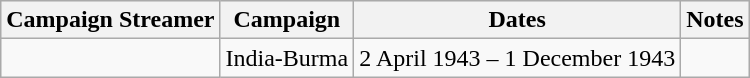<table class="wikitable">
<tr style="background:#efefef;">
<th>Campaign Streamer</th>
<th>Campaign</th>
<th>Dates</th>
<th>Notes</th>
</tr>
<tr>
<td></td>
<td>India-Burma</td>
<td>2 April 1943 – 1 December 1943</td>
<td></td>
</tr>
</table>
